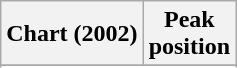<table class="wikitable sortable plainrowheaders" style="text-align:center;">
<tr>
<th scope="col">Chart (2002)</th>
<th scope="col">Peak<br>position</th>
</tr>
<tr>
</tr>
<tr>
</tr>
<tr>
</tr>
<tr>
</tr>
<tr>
</tr>
<tr>
</tr>
<tr>
</tr>
<tr>
</tr>
<tr>
</tr>
</table>
